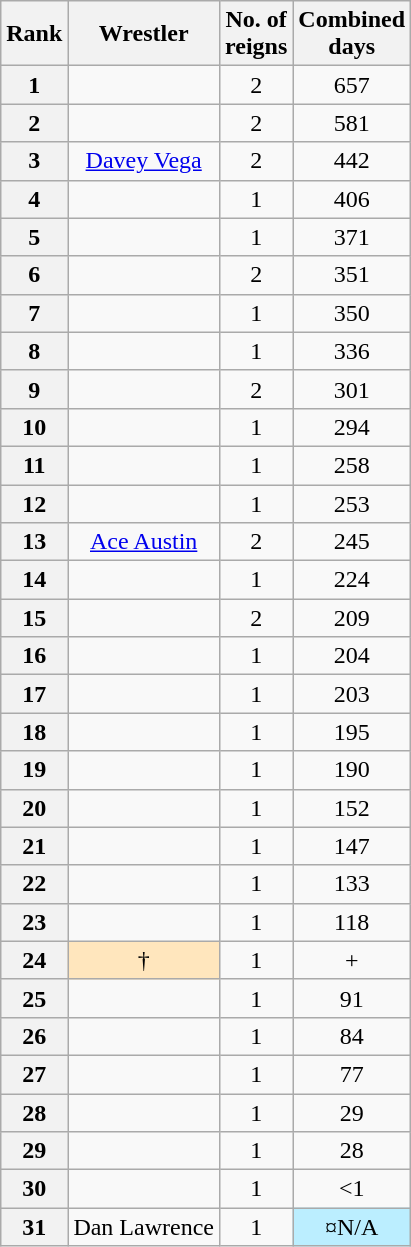<table class="wikitable sortable" style="text-align:center;">
<tr>
<th>Rank</th>
<th>Wrestler</th>
<th>No. of<br>reigns</th>
<th>Combined<br>days</th>
</tr>
<tr>
<th>1</th>
<td></td>
<td>2</td>
<td>657</td>
</tr>
<tr>
<th>2</th>
<td></td>
<td>2</td>
<td>581</td>
</tr>
<tr>
<th>3</th>
<td><a href='#'>Davey Vega</a></td>
<td>2</td>
<td>442</td>
</tr>
<tr>
<th>4</th>
<td></td>
<td>1</td>
<td>406</td>
</tr>
<tr>
<th>5</th>
<td></td>
<td>1</td>
<td>371</td>
</tr>
<tr>
<th>6</th>
<td></td>
<td>2</td>
<td>351</td>
</tr>
<tr>
<th>7</th>
<td></td>
<td>1</td>
<td>350</td>
</tr>
<tr>
<th>8</th>
<td></td>
<td>1</td>
<td>336</td>
</tr>
<tr>
<th>9</th>
<td></td>
<td>2</td>
<td>301</td>
</tr>
<tr>
<th>10</th>
<td></td>
<td>1</td>
<td>294</td>
</tr>
<tr>
<th>11</th>
<td></td>
<td>1</td>
<td>258</td>
</tr>
<tr>
<th>12</th>
<td></td>
<td>1</td>
<td>253</td>
</tr>
<tr>
<th>13</th>
<td><a href='#'>Ace Austin</a></td>
<td>2</td>
<td>245</td>
</tr>
<tr>
<th>14</th>
<td></td>
<td>1</td>
<td>224</td>
</tr>
<tr>
<th>15</th>
<td></td>
<td>2</td>
<td>209</td>
</tr>
<tr>
<th>16</th>
<td></td>
<td>1</td>
<td>204</td>
</tr>
<tr>
<th>17</th>
<td></td>
<td>1</td>
<td>203</td>
</tr>
<tr>
<th>18</th>
<td></td>
<td>1</td>
<td>195</td>
</tr>
<tr>
<th>19</th>
<td></td>
<td>1</td>
<td>190</td>
</tr>
<tr>
<th>20</th>
<td></td>
<td>1</td>
<td>152</td>
</tr>
<tr>
<th>21</th>
<td></td>
<td>1</td>
<td>147</td>
</tr>
<tr>
<th>22</th>
<td></td>
<td>1</td>
<td>133</td>
</tr>
<tr>
<th>23</th>
<td></td>
<td>1</td>
<td>118</td>
</tr>
<tr>
<th>24</th>
<td style="background-color:#ffe6bd"> †</td>
<td>1</td>
<td>+</td>
</tr>
<tr>
<th>25</th>
<td></td>
<td>1</td>
<td>91</td>
</tr>
<tr>
<th>26</th>
<td></td>
<td>1</td>
<td>84</td>
</tr>
<tr>
<th>27</th>
<td></td>
<td>1</td>
<td>77</td>
</tr>
<tr>
<th>28</th>
<td></td>
<td>1</td>
<td>29</td>
</tr>
<tr>
<th>29</th>
<td></td>
<td>1</td>
<td>28</td>
</tr>
<tr>
<th>30</th>
<td></td>
<td>1</td>
<td><1</td>
</tr>
<tr>
<th>31</th>
<td>Dan Lawrence</td>
<td>1</td>
<td style="background-color:#bbeeff">¤N/A</td>
</tr>
</table>
